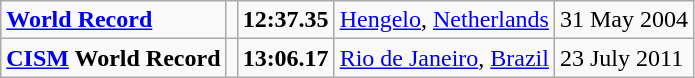<table class="wikitable">
<tr>
<td><strong><a href='#'>World Record</a></strong></td>
<td></td>
<td><strong>12:37.35</strong></td>
<td><a href='#'>Hengelo</a>, <a href='#'>Netherlands</a></td>
<td>31 May 2004</td>
</tr>
<tr>
<td><strong><a href='#'>CISM</a> World Record</strong></td>
<td></td>
<td><strong>13:06.17</strong></td>
<td><a href='#'>Rio de Janeiro</a>, <a href='#'>Brazil</a></td>
<td>23 July 2011</td>
</tr>
</table>
